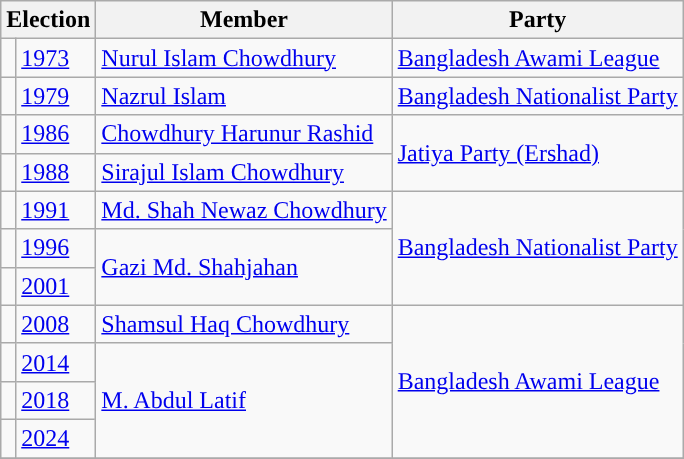<table class="wikitable">
<tr>
<th colspan="2">Election</th>
<th>Member</th>
<th>Party</th>
</tr>
<tr>
<td style="background-color:"></td>
<td><a href='#'>1973</a></td>
<td><a href='#'>Nurul Islam Chowdhury</a></td>
<td><a href='#'>Bangladesh Awami League</a></td>
</tr>
<tr>
<td style="background-color:"></td>
<td><a href='#'>1979</a></td>
<td><a href='#'>Nazrul Islam</a></td>
<td><a href='#'>Bangladesh Nationalist Party</a></td>
</tr>
<tr>
<td style="background-color:"></td>
<td><a href='#'>1986</a></td>
<td><a href='#'>Chowdhury Harunur Rashid</a></td>
<td rowspan="2"><a href='#'>Jatiya Party (Ershad)</a></td>
</tr>
<tr>
<td style="background-color:"></td>
<td><a href='#'>1988</a></td>
<td><a href='#'>Sirajul Islam Chowdhury</a></td>
</tr>
<tr>
<td style="background-color:"></td>
<td><a href='#'>1991</a></td>
<td><a href='#'>Md. Shah Newaz Chowdhury</a></td>
<td rowspan="3"><a href='#'>Bangladesh Nationalist Party</a></td>
</tr>
<tr>
<td style="background-color:"></td>
<td><a href='#'>1996</a></td>
<td rowspan="2"><a href='#'>Gazi Md. Shahjahan</a></td>
</tr>
<tr>
<td style="background-color:"></td>
<td><a href='#'>2001</a></td>
</tr>
<tr>
<td style="background-color:"></td>
<td><a href='#'>2008</a></td>
<td><a href='#'>Shamsul Haq Chowdhury</a></td>
<td rowspan="4"><a href='#'>Bangladesh Awami League</a></td>
</tr>
<tr>
<td style="background-color:"></td>
<td><a href='#'>2014</a></td>
<td rowspan="3"><a href='#'>M. Abdul Latif</a></td>
</tr>
<tr>
<td style="background-color:"></td>
<td><a href='#'>2018</a></td>
</tr>
<tr>
<td style="background-color:"></td>
<td><a href='#'>2024</a></td>
</tr>
<tr>
</tr>
</table>
